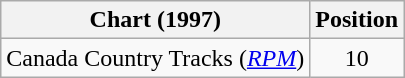<table class="wikitable sortable">
<tr>
<th scope="col">Chart (1997)</th>
<th scope="col">Position</th>
</tr>
<tr>
<td>Canada Country Tracks (<em><a href='#'>RPM</a></em>)</td>
<td align="center">10</td>
</tr>
</table>
